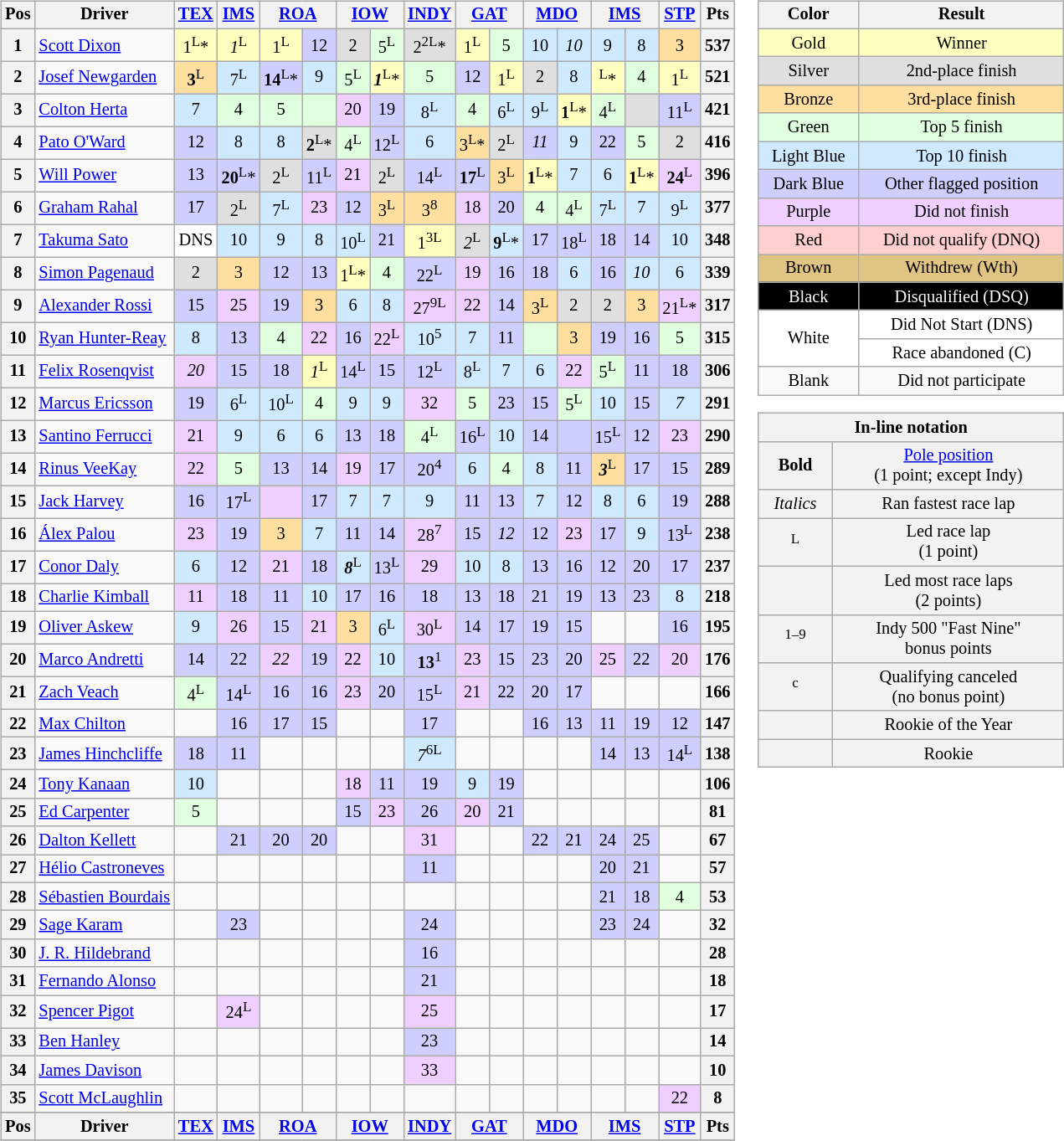<table>
<tr>
<td valign="top"><br><table class="wikitable" style="font-size:85%;text-align:center">
<tr valign=top>
<th>Pos</th>
<th>Driver</th>
<th><a href='#'>TEX</a></th>
<th><a href='#'>IMS</a></th>
<th colspan=2><a href='#'>ROA</a></th>
<th colspan=2><a href='#'>IOW</a></th>
<th><a href='#'>INDY</a></th>
<th colspan=2><a href='#'>GAT</a></th>
<th colspan=2><a href='#'>MDO</a></th>
<th colspan=2><a href='#'>IMS</a></th>
<th><a href='#'>STP</a></th>
<th>Pts</th>
</tr>
<tr>
<th>1</th>
<td align="left"> <a href='#'>Scott Dixon</a></td>
<td style="background:#FFFFBF">1<sup>L</sup>*</td>
<td style="background:#FFFFBF"><em>1</em><sup>L</sup></td>
<td style="background:#FFFFBF">1<sup>L</sup></td>
<td style="background:#CFCFFF">12</td>
<td style="background:#DFDFDF">2</td>
<td style="background:#DFFFDF">5<sup>L</sup></td>
<td style="background:#DFDFDF">2<sup>2L</sup>*</td>
<td style="background:#FFFFBF">1<sup>L</sup></td>
<td style="background:#DFFFDF">5</td>
<td style="background:#CFEAFF">10</td>
<td style="background:#CFEAFF"><em>10</em></td>
<td style="background:#CFEAFF">9</td>
<td style="background:#CFEAFF">8</td>
<td style="background:#FFDF9F">3</td>
<th>537</th>
</tr>
<tr>
<th>2</th>
<td align="left"> <a href='#'>Josef Newgarden</a></td>
<td style="background:#FFDF9F"><strong>3</strong><sup>L</sup></td>
<td style="background:#CFEAFF">7<sup>L</sup></td>
<td style="background:#CFCFFF"><strong>14</strong><sup>L</sup>*</td>
<td style="background:#CFEAFF">9</td>
<td style="background:#DFFFDF">5<sup>L</sup></td>
<td style="background:#FFFFBF"><strong><em>1</em></strong><sup>L</sup>*</td>
<td style="background:#DFFFDF">5</td>
<td style="background:#CFCFFF">12</td>
<td style="background:#FFFFBF">1<sup>L</sup></td>
<td style="background:#DFDFDF">2</td>
<td style="background:#CFEAFF">8</td>
<td style="background:#FFFFBF"><sup>L</sup>*</td>
<td style="background:#DFFFDF">4</td>
<td style="background:#FFFFBF">1<sup>L</sup></td>
<th>521</th>
</tr>
<tr>
<th>3</th>
<td align="left"> <a href='#'>Colton Herta</a></td>
<td style="background:#CFEAFF">7</td>
<td style="background:#DFFFDF">4</td>
<td style="background:#DFFFDF">5</td>
<td style="background:#DFFFDF"></td>
<td style="background:#EFCFFF">20</td>
<td style="background:#CFCFFF">19</td>
<td style="background:#CFEAFF">8<sup>L</sup></td>
<td style="background:#DFFFDF">4</td>
<td style="background:#CFEAFF">6<sup>L</sup></td>
<td style="background:#CFEAFF">9<sup>L</sup></td>
<td style="background:#FFFFBF"><strong>1</strong><sup>L</sup>*</td>
<td style="background:#DFFFDF">4<sup>L</sup></td>
<td style="background:#DFDFDF"></td>
<td style="background:#CFCFFF">11<sup>L</sup></td>
<th>421</th>
</tr>
<tr>
<th>4</th>
<td align="left"> <a href='#'>Pato O'Ward</a></td>
<td style="background:#CFCFFF">12</td>
<td style="background:#CFEAFF">8</td>
<td style="background:#CFEAFF">8</td>
<td style="background:#DFDFDF"><strong>2</strong><sup>L</sup>*</td>
<td style="background:#DFFFDF">4<sup>L</sup></td>
<td style="background:#CFCFFF">12<sup>L</sup></td>
<td style="background:#CFEAFF">6</td>
<td style="background:#FFDF9F">3<sup>L</sup>*</td>
<td style="background:#DFDFDF">2<sup>L</sup></td>
<td style="background:#CFCFFF"><em>11</em></td>
<td style="background:#CFEAFF">9</td>
<td style="background:#CFCFFF">22</td>
<td style="background:#DFFFDF">5</td>
<td style="background:#DFDFDF">2</td>
<th>416</th>
</tr>
<tr>
<th>5</th>
<td align="left"> <a href='#'>Will Power</a></td>
<td style="background:#CFCFFF">13</td>
<td style="background:#CFCFFF"><strong>20</strong><sup>L</sup>*</td>
<td style="background:#DFDFDF">2<sup>L</sup></td>
<td style="background:#CFCFFF">11<sup>L</sup></td>
<td style="background:#EFCFFF">21</td>
<td style="background:#DFDFDF">2<sup>L</sup></td>
<td style="background:#CFCFFF">14<sup>L</sup></td>
<td style="background:#CFCFFF"><strong>17</strong><sup>L</sup></td>
<td style="background:#FFDF9F">3<sup>L</sup></td>
<td style="background:#FFFFBF"><strong>1</strong><sup>L</sup>*</td>
<td style="background:#CFEAFF">7</td>
<td style="background:#CFEAFF">6</td>
<td style="background:#FFFFBF"><strong>1</strong><sup>L</sup>*</td>
<td style="background:#EFCFFF"><strong>24</strong><sup>L</sup></td>
<th>396</th>
</tr>
<tr>
<th>6</th>
<td align="left"> <a href='#'>Graham Rahal</a></td>
<td style="background:#CFCFFF">17</td>
<td style="background:#DFDFDF">2<sup>L</sup></td>
<td style="background:#CFEAFF">7<sup>L</sup></td>
<td style="background:#EFCFFF">23</td>
<td style="background:#CFCFFF">12</td>
<td style="background:#FFDF9F">3<sup>L</sup></td>
<td style="background:#FFDF9F">3<sup>8</sup></td>
<td style="background:#EFCFFF">18</td>
<td style="background:#CFCFFF">20</td>
<td style="background:#DFFFDF">4</td>
<td style="background:#DFFFDF">4<sup>L</sup></td>
<td style="background:#CFEAFF">7<sup>L</sup></td>
<td style="background:#CFEAFF">7</td>
<td style="background:#CFEAFF">9<sup>L</sup></td>
<th>377</th>
</tr>
<tr>
<th>7</th>
<td align="left"> <a href='#'>Takuma Sato</a></td>
<td style="background:#FFFFFF">DNS</td>
<td style="background:#CFEAFF">10</td>
<td style="background:#CFEAFF">9</td>
<td style="background:#CFEAFF">8</td>
<td style="background:#CFEAFF">10<sup>L</sup></td>
<td style="background:#CFCFFF">21</td>
<td style="background:#FFFFBF">1<sup>3L</sup></td>
<td style="background:#DFDFDF"><em>2</em><sup>L</sup></td>
<td style="background:#CFEAFF"><strong>9</strong><sup>L</sup>*</td>
<td style="background:#CFCFFF">17</td>
<td style="background:#CFCFFF">18<sup>L</sup></td>
<td style="background:#CFCFFF">18</td>
<td style="background:#CFCFFF">14</td>
<td style="background:#CFEAFF">10</td>
<th>348</th>
</tr>
<tr>
<th>8</th>
<td align="left"> <a href='#'>Simon Pagenaud</a></td>
<td style="background:#DFDFDF">2</td>
<td style="background:#FFDF9F">3</td>
<td style="background:#CFCFFF">12</td>
<td style="background:#CFCFFF">13</td>
<td style="background:#FFFFBF">1<sup>L</sup>*</td>
<td style="background:#DFFFDF">4</td>
<td style="background:#CFCFFF">22<sup>L</sup></td>
<td style="background:#EFCFFF">19</td>
<td style="background:#CFCFFF">16</td>
<td style="background:#CFCFFF">18</td>
<td style="background:#CFEAFF">6</td>
<td style="background:#CFCFFF">16</td>
<td style="background:#CFEAFF"><em>10</em></td>
<td style="background:#CFEAFF">6</td>
<th>339</th>
</tr>
<tr>
<th>9</th>
<td align="left"> <a href='#'>Alexander Rossi</a></td>
<td style="background:#CFCFFF">15</td>
<td style="background:#EFCFFF">25</td>
<td style="background:#CFCFFF">19</td>
<td style="background:#FFDF9F">3</td>
<td style="background:#CFEAFF">6</td>
<td style="background:#CFEAFF">8</td>
<td style="background:#EFCFFF">27<sup>9L</sup></td>
<td style="background:#EFCFFF">22</td>
<td style="background:#CFCFFF">14</td>
<td style="background:#FFDF9F">3<sup>L</sup></td>
<td style="background:#DFDFDF">2</td>
<td style="background:#DFDFDF">2</td>
<td style="background:#FFDF9F">3</td>
<td style="background:#EFCFFF">21<sup>L</sup>*</td>
<th>317</th>
</tr>
<tr>
<th>10</th>
<td align="left"> <a href='#'>Ryan Hunter-Reay</a></td>
<td style="background:#CFEAFF">8</td>
<td style="background:#CFCFFF">13</td>
<td style="background:#DFFFDF">4</td>
<td style="background:#EFCFFF">22</td>
<td style="background:#CFCFFF">16</td>
<td style="background:#EFCFFF">22<sup>L</sup></td>
<td style="background:#CFEAFF">10<sup>5</sup></td>
<td style="background:#CFEAFF">7</td>
<td style="background:#CFCFFF">11</td>
<td style="background:#DFFFDF"></td>
<td style="background:#FFDF9F">3</td>
<td style="background:#CFCFFF">19</td>
<td style="background:#CFCFFF">16</td>
<td style="background:#DFFFDF">5</td>
<th>315</th>
</tr>
<tr>
<th>11</th>
<td align="left"> <a href='#'>Felix Rosenqvist</a></td>
<td style="background:#EFCFFF"><em>20</em></td>
<td style="background:#CFCFFF">15</td>
<td style="background:#CFCFFF">18</td>
<td style="background:#FFFFBF"><em>1</em><sup>L</sup></td>
<td style="background:#CFCFFF">14<sup>L</sup></td>
<td style="background:#CFCFFF">15</td>
<td style="background:#CFCFFF">12<sup>L</sup></td>
<td style="background:#CFEAFF">8<sup>L</sup></td>
<td style="background:#CFEAFF">7</td>
<td style="background:#CFEAFF">6</td>
<td style="background:#EFCFFF">22</td>
<td style="background:#DFFFDF">5<sup>L</sup></td>
<td style="background:#CFCFFF">11</td>
<td style="background:#CFCFFF">18</td>
<th>306</th>
</tr>
<tr>
<th>12</th>
<td align="left"> <a href='#'>Marcus Ericsson</a></td>
<td style="background:#CFCFFF">19</td>
<td style="background:#CFEAFF">6<sup>L</sup></td>
<td style="background:#CFEAFF">10<sup>L</sup></td>
<td style="background:#DFFFDF">4</td>
<td style="background:#CFEAFF">9</td>
<td style="background:#CFEAFF">9</td>
<td style="background:#EFCFFF">32</td>
<td style="background:#DFFFDF">5</td>
<td style="background:#CFCFFF">23</td>
<td style="background:#CFCFFF">15</td>
<td style="background:#DFFFDF">5<sup>L</sup></td>
<td style="background:#CFEAFF">10</td>
<td style="background:#CFCFFF">15</td>
<td style="background:#CFEAFF"><em>7</em></td>
<th>291</th>
</tr>
<tr>
<th>13</th>
<td align="left"> <a href='#'>Santino Ferrucci</a></td>
<td style="background:#EFCFFF">21</td>
<td style="background:#CFEAFF">9</td>
<td style="background:#CFEAFF">6</td>
<td style="background:#CFEAFF">6</td>
<td style="background:#CFCFFF">13</td>
<td style="background:#CFCFFF">18</td>
<td style="background:#DFFFDF">4<sup>L</sup></td>
<td style="background:#CFCFFF">16<sup>L</sup></td>
<td style="background:#CFEAFF">10</td>
<td style="background:#CFCFFF">14</td>
<td style="background:#CFCFFF"></td>
<td style="background:#CFCFFF">15<sup>L</sup></td>
<td style="background:#CFCFFF">12</td>
<td style="background:#EFCFFF">23</td>
<th>290</th>
</tr>
<tr>
<th>14</th>
<td align="left"> <a href='#'>Rinus VeeKay</a> </td>
<td style="background:#EFCFFF">22</td>
<td style="background:#DFFFDF">5</td>
<td style="background:#CFCFFF">13</td>
<td style="background:#CFCFFF">14</td>
<td style="background:#EFCFFF">19</td>
<td style="background:#CFCFFF">17</td>
<td style="background:#CFCFFF">20<sup>4</sup></td>
<td style="background:#CFEAFF">6</td>
<td style="background:#DFFFDF">4</td>
<td style="background:#CFEAFF">8</td>
<td style="background:#CFCFFF">11</td>
<td style="background:#FFDF9F"><strong><em>3</em></strong><sup>L</sup></td>
<td style="background:#CFCFFF">17</td>
<td style="background:#CFCFFF">15</td>
<th>289</th>
</tr>
<tr>
<th>15</th>
<td align="left"> <a href='#'>Jack Harvey</a></td>
<td style="background:#CFCFFF">16</td>
<td style="background:#CFCFFF">17<sup>L</sup></td>
<td style="background:#EFCFFF"></td>
<td style="background:#CFCFFF">17</td>
<td style="background:#CFEAFF">7</td>
<td style="background:#CFEAFF">7</td>
<td style="background:#CFEAFF">9</td>
<td style="background:#CFCFFF">11</td>
<td style="background:#CFCFFF">13</td>
<td style="background:#CFEAFF">7</td>
<td style="background:#CFCFFF">12</td>
<td style="background:#CFEAFF">8</td>
<td style="background:#CFEAFF">6</td>
<td style="background:#CFCFFF">19</td>
<th>288</th>
</tr>
<tr>
<th>16</th>
<td align="left"> <a href='#'>Álex Palou</a> </td>
<td style="background:#EFCFFF">23</td>
<td style="background:#CFCFFF">19</td>
<td style="background:#FFDF9F">3</td>
<td style="background:#CFEAFF">7</td>
<td style="background:#CFCFFF">11</td>
<td style="background:#CFCFFF">14</td>
<td style="background:#EFCFFF">28<sup>7</sup></td>
<td style="background:#CFCFFF">15</td>
<td style="background:#CFCFFF"><em>12</em></td>
<td style="background:#CFCFFF">12</td>
<td style="background:#EFCFFF">23</td>
<td style="background:#CFCFFF">17</td>
<td style="background:#CFEAFF">9</td>
<td style="background:#CFCFFF">13<sup>L</sup></td>
<th>238</th>
</tr>
<tr>
<th>17</th>
<td align="left"> <a href='#'>Conor Daly</a></td>
<td style="background:#CFEAFF">6</td>
<td style="background:#CFCFFF">12</td>
<td style="background:#EFCFFF">21</td>
<td style="background:#CFCFFF">18</td>
<td style="background:#CFEAFF"><strong><em>8</em></strong><sup>L</sup></td>
<td style="background:#CFCFFF">13<sup>L</sup></td>
<td style="background:#EFCFFF">29</td>
<td style="background:#CFEAFF">10</td>
<td style="background:#CFEAFF">8</td>
<td style="background:#CFCFFF">13</td>
<td style="background:#CFCFFF">16</td>
<td style="background:#CFCFFF">12</td>
<td style="background:#CFCFFF">20</td>
<td style="background:#CFCFFF">17</td>
<th>237</th>
</tr>
<tr>
<th>18</th>
<td align="left"> <a href='#'>Charlie Kimball</a></td>
<td style="background:#EFCFFF">11</td>
<td style="background:#CFCFFF">18</td>
<td style="background:#CFCFFF">11</td>
<td style="background:#CFEAFF">10</td>
<td style="background:#CFCFFF">17</td>
<td style="background:#CFCFFF">16</td>
<td style="background:#CFCFFF">18</td>
<td style="background:#CFCFFF">13</td>
<td style="background:#CFCFFF">18</td>
<td style="background:#CFCFFF">21</td>
<td style="background:#CFCFFF">19</td>
<td style="background:#CFCFFF">13</td>
<td style="background:#CFCFFF">23</td>
<td style="background:#CFEAFF">8</td>
<th>218</th>
</tr>
<tr>
<th>19</th>
<td align="left"> <a href='#'>Oliver Askew</a> </td>
<td style="background:#CFEAFF">9</td>
<td style="background:#EFCFFF">26</td>
<td style="background:#CFCFFF">15</td>
<td style="background:#EFCFFF">21</td>
<td style="background:#FFDF9F">3</td>
<td style="background:#CFEAFF">6<sup>L</sup></td>
<td style="background:#EFCFFF">30<sup>L</sup></td>
<td style="background:#CFCFFF">14</td>
<td style="background:#CFCFFF">17</td>
<td style="background:#CFCFFF">19</td>
<td style="background:#CFCFFF">15</td>
<td></td>
<td></td>
<td style="background:#CFCFFF">16</td>
<th>195</th>
</tr>
<tr>
<th>20</th>
<td align="left"> <a href='#'>Marco Andretti</a></td>
<td style="background:#CFCFFF">14</td>
<td style="background:#CFCFFF">22</td>
<td style="background:#EFCFFF"><em>22</em></td>
<td style="background:#CFCFFF">19</td>
<td style="background:#EFCFFF">22</td>
<td style="background:#CFEAFF">10</td>
<td style="background:#CFCFFF"><strong>13</strong><sup>1</sup></td>
<td style="background:#EFCFFF">23</td>
<td style="background:#CFCFFF">15</td>
<td style="background:#CFCFFF">23</td>
<td style="background:#CFCFFF">20</td>
<td style="background:#EFCFFF">25</td>
<td style="background:#CFCFFF">22</td>
<td style="background:#EFCFFF">20</td>
<th>176</th>
</tr>
<tr>
<th>21</th>
<td align="left"> <a href='#'>Zach Veach</a></td>
<td style="background:#DFFFDF">4<sup>L</sup></td>
<td style="background:#CFCFFF">14<sup>L</sup></td>
<td style="background:#CFCFFF">16</td>
<td style="background:#CFCFFF">16</td>
<td style="background:#EFCFFF">23</td>
<td style="background:#CFCFFF">20</td>
<td style="background:#CFCFFF">15<sup>L</sup></td>
<td style="background:#EFCFFF">21</td>
<td style="background:#CFCFFF">22</td>
<td style="background:#CFCFFF">20</td>
<td style="background:#CFCFFF">17</td>
<td></td>
<td></td>
<td></td>
<th>166</th>
</tr>
<tr>
<th>22</th>
<td align="left"> <a href='#'>Max Chilton</a></td>
<td></td>
<td style="background:#CFCFFF">16</td>
<td style="background:#CFCFFF">17</td>
<td style="background:#CFCFFF">15</td>
<td></td>
<td></td>
<td style="background:#CFCFFF">17</td>
<td></td>
<td></td>
<td style="background:#CFCFFF">16</td>
<td style="background:#CFCFFF">13</td>
<td style="background:#CFCFFF">11</td>
<td style="background:#CFCFFF">19</td>
<td style="background:#CFCFFF">12</td>
<th>147</th>
</tr>
<tr>
<th>23</th>
<td align="left"> <a href='#'>James Hinchcliffe</a></td>
<td style="background:#CFCFFF">18</td>
<td style="background:#CFCFFF">11</td>
<td></td>
<td></td>
<td></td>
<td></td>
<td style="background:#CFEAFF"><em>7</em><sup>6L</sup></td>
<td></td>
<td></td>
<td></td>
<td></td>
<td style="background:#CFCFFF">14</td>
<td style="background:#CFCFFF">13</td>
<td style="background:#CFCFFF">14<sup>L</sup></td>
<th>138</th>
</tr>
<tr>
<th>24</th>
<td align="left"> <a href='#'>Tony Kanaan</a></td>
<td style="background:#CFEAFF">10</td>
<td></td>
<td></td>
<td></td>
<td style="background:#EFCFFF">18</td>
<td style="background:#CFCFFF">11</td>
<td style="background:#CFCFFF">19</td>
<td style="background:#CFEAFF">9</td>
<td style="background:#CFCFFF">19</td>
<td></td>
<td></td>
<td></td>
<td></td>
<td></td>
<th>106</th>
</tr>
<tr>
<th>25</th>
<td align="left"> <a href='#'>Ed Carpenter</a></td>
<td style="background:#DFFFDF">5</td>
<td></td>
<td></td>
<td></td>
<td style="background:#CFCFFF">15</td>
<td style="background:#EFCFFF">23</td>
<td style="background:#CFCFFF">26</td>
<td style="background:#EFCFFF">20</td>
<td style="background:#CFCFFF">21</td>
<td></td>
<td></td>
<td></td>
<td></td>
<td></td>
<th>81</th>
</tr>
<tr>
<th>26</th>
<td align="left"> <a href='#'>Dalton Kellett</a> </td>
<td></td>
<td style="background:#CFCFFF">21</td>
<td style="background:#CFCFFF">20</td>
<td style="background:#CFCFFF">20</td>
<td></td>
<td></td>
<td style="background:#EFCFFF">31</td>
<td></td>
<td></td>
<td style="background:#CFCFFF">22</td>
<td style="background:#CFCFFF">21</td>
<td style="background:#CFCFFF">24</td>
<td style="background:#CFCFFF">25</td>
<td></td>
<th>67</th>
</tr>
<tr>
<th>27</th>
<td align="left"> <a href='#'>Hélio Castroneves</a></td>
<td></td>
<td></td>
<td></td>
<td></td>
<td></td>
<td></td>
<td style="background:#CFCFFF">11</td>
<td></td>
<td></td>
<td></td>
<td></td>
<td style="background:#CFCFFF">20</td>
<td style="background:#CFCFFF">21</td>
<td></td>
<th>57</th>
</tr>
<tr>
<th>28</th>
<td align="left"> <a href='#'>Sébastien Bourdais</a></td>
<td></td>
<td></td>
<td></td>
<td></td>
<td></td>
<td></td>
<td></td>
<td></td>
<td></td>
<td></td>
<td></td>
<td style="background:#CFCFFF">21</td>
<td style="background:#CFCFFF">18</td>
<td style="background:#DFFFDF">4</td>
<th>53</th>
</tr>
<tr>
<th>29</th>
<td align="left"> <a href='#'>Sage Karam</a></td>
<td></td>
<td style="background:#CFCFFF">23</td>
<td></td>
<td></td>
<td></td>
<td></td>
<td style="background:#CFCFFF">24</td>
<td></td>
<td></td>
<td></td>
<td></td>
<td style="background:#CFCFFF">23</td>
<td style="background:#CFCFFF">24</td>
<td></td>
<th>32</th>
</tr>
<tr>
<th>30</th>
<td align="left"> <a href='#'>J. R. Hildebrand</a></td>
<td></td>
<td></td>
<td></td>
<td></td>
<td></td>
<td></td>
<td style="background:#CFCFFF">16</td>
<td></td>
<td></td>
<td></td>
<td></td>
<td></td>
<td></td>
<td></td>
<th>28</th>
</tr>
<tr>
<th>31</th>
<td align="left"> <a href='#'>Fernando Alonso</a> </td>
<td></td>
<td></td>
<td></td>
<td></td>
<td></td>
<td></td>
<td style="background:#CFCFFF">21</td>
<td></td>
<td></td>
<td></td>
<td></td>
<td></td>
<td></td>
<td></td>
<th>18</th>
</tr>
<tr>
<th>32</th>
<td align="left"> <a href='#'>Spencer Pigot</a></td>
<td></td>
<td style="background:#EFCFFF">24<sup>L</sup></td>
<td></td>
<td></td>
<td></td>
<td></td>
<td style="background:#EFCFFF">25</td>
<td></td>
<td></td>
<td></td>
<td></td>
<td></td>
<td></td>
<td></td>
<th>17</th>
</tr>
<tr>
<th>33</th>
<td align="left"> <a href='#'>Ben Hanley</a> </td>
<td></td>
<td></td>
<td></td>
<td></td>
<td></td>
<td></td>
<td style="background:#CFCFFF">23</td>
<td></td>
<td></td>
<td></td>
<td></td>
<td></td>
<td></td>
<td></td>
<th>14</th>
</tr>
<tr>
<th>34</th>
<td align="left"> <a href='#'>James Davison</a> </td>
<td></td>
<td></td>
<td></td>
<td></td>
<td></td>
<td></td>
<td style="background:#EFCFFF">33</td>
<td></td>
<td></td>
<td></td>
<td></td>
<td></td>
<td></td>
<td></td>
<th>10</th>
</tr>
<tr>
<th>35</th>
<td align="left" nowrap> <a href='#'>Scott McLaughlin</a> </td>
<td></td>
<td></td>
<td></td>
<td></td>
<td></td>
<td></td>
<td></td>
<td></td>
<td></td>
<td></td>
<td></td>
<td></td>
<td></td>
<td style="background:#EFCFFF">22</td>
<th>8</th>
</tr>
<tr>
</tr>
<tr valign=bottom>
<th>Pos</th>
<th>Driver</th>
<th><a href='#'>TEX</a></th>
<th><a href='#'>IMS</a></th>
<th colspan=2><a href='#'>ROA</a></th>
<th colspan=2><a href='#'>IOW</a></th>
<th><a href='#'>INDY</a></th>
<th colspan=2><a href='#'>GAT</a></th>
<th colspan=2><a href='#'>MDO</a></th>
<th colspan=2><a href='#'>IMS</a></th>
<th><a href='#'>STP</a></th>
<th>Pts</th>
</tr>
<tr>
</tr>
</table>
</td>
<td valign="top"><br><table class="wikitable" style="font-size:85%; text-align:center; width: 18em">
<tr>
<th>Color</th>
<th>Result</th>
</tr>
<tr style="background:#FFFFBF">
<td>Gold</td>
<td>Winner</td>
</tr>
<tr style="background:#DFDFDF">
<td>Silver</td>
<td>2nd-place finish</td>
</tr>
<tr style="background:#FFDF9F">
<td>Bronze</td>
<td>3rd-place finish</td>
</tr>
<tr style="background:#DFFFDF">
<td>Green</td>
<td>Top 5 finish</td>
</tr>
<tr style="background:#CFEAFF">
<td>Light Blue</td>
<td>Top 10 finish</td>
</tr>
<tr style="background:#CFCFFF">
<td>Dark Blue</td>
<td>Other flagged position</td>
</tr>
<tr style="background:#EFCFFF">
<td>Purple</td>
<td>Did not finish</td>
</tr>
<tr style="background:#FFCFCF">
<td>Red</td>
<td>Did not qualify (DNQ)</td>
</tr>
<tr style="background:#DFC484">
<td>Brown</td>
<td>Withdrew (Wth)</td>
</tr>
<tr style="background:#000000; color:white">
<td>Black</td>
<td>Disqualified (DSQ)</td>
</tr>
<tr style="background:#FFFFFF">
<td rowspan="2">White</td>
<td>Did Not Start (DNS)</td>
</tr>
<tr style="background:#FFFFFF">
<td>Race abandoned (C)</td>
</tr>
<tr>
<td>Blank</td>
<td>Did not participate</td>
</tr>
</table>
<table class="wikitable" style="font-size:85%; text-align:center; width: 18em">
<tr>
<td colspan="2" style="background:#F2F2F2" align="center"><strong>In-line notation</strong></td>
</tr>
<tr>
<td style="background:#F2F2F2" align="center"><strong>Bold</strong></td>
<td style="background:#F2F2F2" align="center"><a href='#'>Pole position</a><br>(1 point; except Indy)</td>
</tr>
<tr>
<td style="background:#F2F2F2" align="center"><em>Italics</em></td>
<td style="background:#F2F2F2" align="center">Ran fastest race lap</td>
</tr>
<tr>
<td style="background:#F2F2F2" align="center"><sup>L</sup></td>
<td style="background:#F2F2F2" align="center">Led race lap<br>(1 point)</td>
</tr>
<tr>
<td style="background:#F2F2F2" align="center"></td>
<td style="background:#F2F2F2" align="center">Led most race laps<br>(2 points)</td>
</tr>
<tr>
<td style="background:#F2F2F2" align="center"><sup>1–9</sup></td>
<td style="background:#F2F2F2" align="center">Indy 500 "Fast Nine"<br>bonus points</td>
</tr>
<tr>
<td style="background:#F2F2F2" align="center"><sup>c</sup></td>
<td style="background:#F2F2F2" align="center">Qualifying canceled<br>(no bonus point)</td>
</tr>
<tr>
<td style="background:#F2F2F2" align="center"></td>
<td style="background:#F2F2F2" align="center">Rookie of the Year</td>
</tr>
<tr>
<td style="background:#F2F2F2" align="center"></td>
<td style="background:#F2F2F2" align="center">Rookie</td>
</tr>
</table>
</td>
</tr>
</table>
